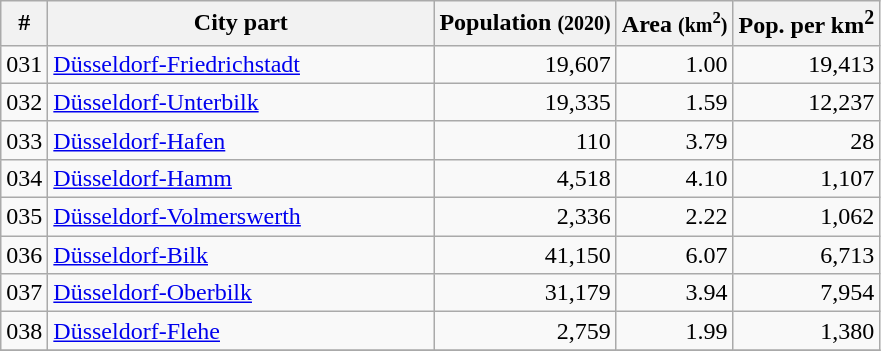<table class="wikitable sortable">
<tr ---->
<th>#</th>
<th width="250px">City part</th>
<th>Population <small>(2020)</small></th>
<th>Area <small>(km<sup>2</sup>)</small></th>
<th>Pop. per km<sup>2</sup></th>
</tr>
<tr align="right">
<td align="left">031</td>
<td align="left"><a href='#'>Düsseldorf-Friedrichstadt</a></td>
<td>19,607</td>
<td>1.00</td>
<td>19,413</td>
</tr>
<tr align="right">
<td align="left">032</td>
<td align="left"><a href='#'>Düsseldorf-Unterbilk</a></td>
<td>19,335</td>
<td>1.59</td>
<td>12,237</td>
</tr>
<tr align="right">
<td align="left">033</td>
<td align="left"><a href='#'>Düsseldorf-Hafen</a></td>
<td>110</td>
<td>3.79</td>
<td>28</td>
</tr>
<tr align="right">
<td align="left">034</td>
<td align="left"><a href='#'>Düsseldorf-Hamm</a></td>
<td>4,518</td>
<td>4.10</td>
<td>1,107</td>
</tr>
<tr align="right">
<td align="left">035</td>
<td align="left"><a href='#'>Düsseldorf-Volmerswerth</a></td>
<td>2,336</td>
<td>2.22</td>
<td>1,062</td>
</tr>
<tr align="right">
<td align="left">036</td>
<td align="left"><a href='#'>Düsseldorf-Bilk</a></td>
<td>41,150</td>
<td>6.07</td>
<td>6,713</td>
</tr>
<tr align="right">
<td align="left">037</td>
<td align="left"><a href='#'>Düsseldorf-Oberbilk</a></td>
<td>31,179</td>
<td>3.94</td>
<td>7,954</td>
</tr>
<tr align="right">
<td align="left">038</td>
<td align="left"><a href='#'>Düsseldorf-Flehe</a></td>
<td>2,759</td>
<td>1.99</td>
<td>1,380</td>
</tr>
<tr align="right">
</tr>
</table>
